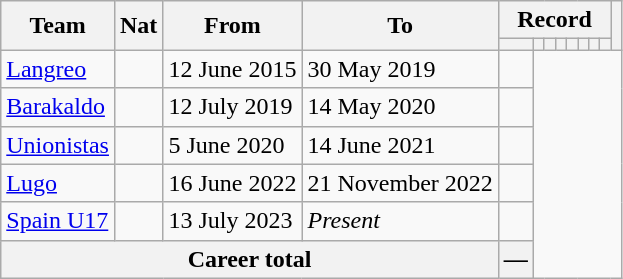<table class="wikitable" style="text-align: center">
<tr>
<th rowspan="2">Team</th>
<th rowspan="2">Nat</th>
<th rowspan="2">From</th>
<th rowspan="2">To</th>
<th colspan="8">Record</th>
<th rowspan=2></th>
</tr>
<tr>
<th></th>
<th></th>
<th></th>
<th></th>
<th></th>
<th></th>
<th></th>
<th></th>
</tr>
<tr>
<td align="left"><a href='#'>Langreo</a></td>
<td></td>
<td align=left>12 June 2015</td>
<td align=left>30 May 2019<br></td>
<td></td>
</tr>
<tr>
<td align="left"><a href='#'>Barakaldo</a></td>
<td></td>
<td align=left>12 July 2019</td>
<td align=left>14 May 2020<br></td>
<td></td>
</tr>
<tr>
<td align="left"><a href='#'>Unionistas</a></td>
<td></td>
<td align=left>5 June 2020</td>
<td align=left>14 June 2021<br></td>
<td></td>
</tr>
<tr>
<td align="left"><a href='#'>Lugo</a></td>
<td></td>
<td align=left>16 June 2022</td>
<td align=left>21 November 2022<br></td>
<td></td>
</tr>
<tr>
<td align="left"><a href='#'>Spain U17</a></td>
<td></td>
<td align=left>13 July 2023</td>
<td align=left><em>Present</em><br></td>
<td></td>
</tr>
<tr>
<th colspan=4><strong>Career total</strong><br></th>
<th>—</th>
</tr>
</table>
